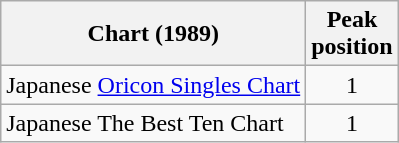<table class="wikitable">
<tr>
<th>Chart (1989)</th>
<th>Peak<br>position</th>
</tr>
<tr>
<td>Japanese <a href='#'>Oricon Singles Chart</a></td>
<td align="center">1</td>
</tr>
<tr>
<td>Japanese The Best Ten Chart</td>
<td align="center">1</td>
</tr>
</table>
